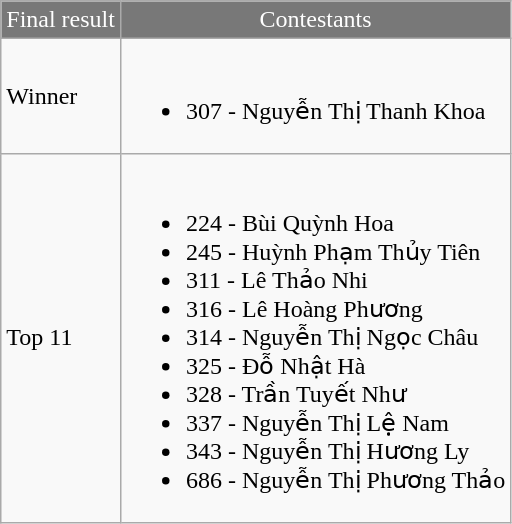<table class="wikitable">
<tr bgcolor="#787878" style="color:#FFFFFF" align="center">
<td>Final result</td>
<td>Contestants</td>
</tr>
<tr>
<td>Winner</td>
<td><br><ul><li>307 - Nguyễn Thị Thanh Khoa</li></ul></td>
</tr>
<tr>
<td>Top 11</td>
<td><br><ul><li>224 - Bùi Quỳnh Hoa</li><li>245 - Huỳnh Phạm Thủy Tiên</li><li>311 - Lê Thảo Nhi</li><li>316 - Lê Hoàng Phương</li><li>314 - Nguyễn Thị Ngọc Châu</li><li>325 - Đỗ Nhật Hà</li><li>328 - Trần Tuyết Như</li><li>337 - Nguyễn Thị Lệ Nam</li><li>343 - Nguyễn Thị Hương Ly</li><li>686 - Nguyễn Thị Phương Thảo</li></ul></td>
</tr>
</table>
